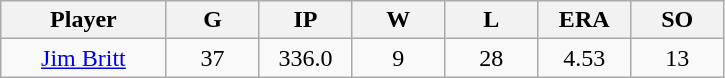<table class="wikitable sortable">
<tr>
<th bgcolor="#DDDDFF" width="16%">Player</th>
<th bgcolor="#DDDDFF" width="9%">G</th>
<th bgcolor="#DDDDFF" width="9%">IP</th>
<th bgcolor="#DDDDFF" width="9%">W</th>
<th bgcolor="#DDDDFF" width="9%">L</th>
<th bgcolor="#DDDDFF" width="9%">ERA</th>
<th bgcolor="#DDDDFF" width="9%">SO</th>
</tr>
<tr align=center>
<td><a href='#'>Jim Britt</a></td>
<td>37</td>
<td>336.0</td>
<td>9</td>
<td>28</td>
<td>4.53</td>
<td>13</td>
</tr>
</table>
